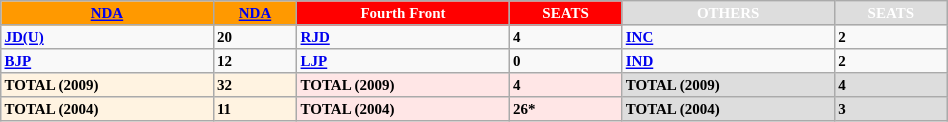<table class="wikitable" width="50%" style="font-weight: bold; font-size: x-small; font-family: verdana">
<tr>
<th style="background-color:#FF9900; color:white"><a href='#'>NDA</a></th>
<th style="background-color:#FF9900; color:white"><a href='#'>NDA</a></th>
<th style="background-color:#FF0000; color:white">Fourth Front</th>
<th style="background-color:#FF0000; color:white">SEATS</th>
<th style="background-color:#DDDDDD; color:white">OTHERS</th>
<th style="background-color:#DDDDDD; color:white">SEATS</th>
</tr>
<tr>
<td><a href='#'>JD(U)</a></td>
<td>20</td>
<td><a href='#'>RJD</a></td>
<td>4</td>
<td><a href='#'>INC</a></td>
<td>2</td>
</tr>
<tr>
<td><a href='#'>BJP</a></td>
<td>12</td>
<td><a href='#'>LJP</a></td>
<td>0</td>
<td><a href='#'>IND</a></td>
<td>2</td>
</tr>
<tr>
<td bgcolor=#FFF3E1>TOTAL (2009)</td>
<td bgcolor=#FFF3E1>32</td>
<td bgcolor=#FFE6E6>TOTAL (2009)</td>
<td bgcolor=#FFE6E6>4</td>
<td bgcolor=#DDDDDD>TOTAL (2009)</td>
<td bgcolor=#DDDDDD>4</td>
</tr>
<tr>
<td bgcolor=#FFF3E1>TOTAL (2004)</td>
<td bgcolor=#FFF3E1>11</td>
<td bgcolor=#FFE6E6>TOTAL (2004)</td>
<td bgcolor=#FFE6E6>26*</td>
<td bgcolor=#DDDDDD>TOTAL (2004)</td>
<td bgcolor=#DDDDDD>3</td>
</tr>
</table>
